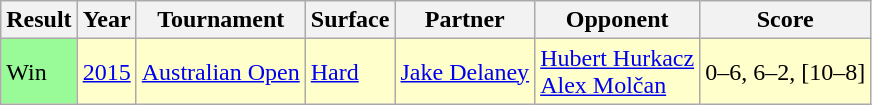<table class="sortable wikitable">
<tr>
<th>Result</th>
<th>Year</th>
<th>Tournament</th>
<th>Surface</th>
<th>Partner</th>
<th>Opponent</th>
<th>Score</th>
</tr>
<tr style="background:#ffc;">
<td style="background:#98fb98;">Win</td>
<td><a href='#'>2015</a></td>
<td><a href='#'>Australian Open</a></td>
<td><a href='#'>Hard</a></td>
<td> <a href='#'>Jake Delaney</a></td>
<td> <a href='#'>Hubert Hurkacz</a><br> <a href='#'>Alex Molčan</a></td>
<td>0–6, 6–2, [10–8]</td>
</tr>
</table>
